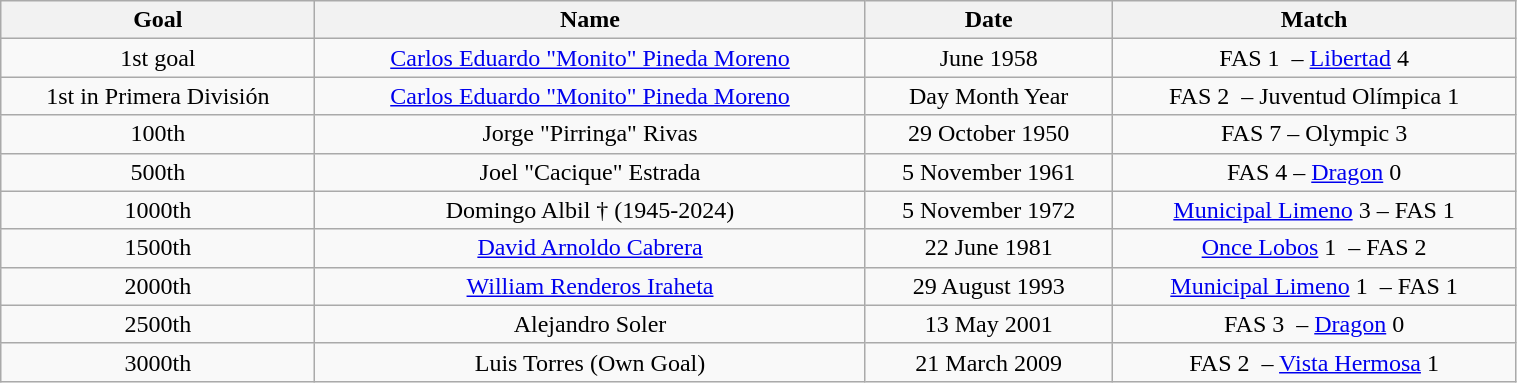<table class="wikitable unsortable" style="text-align:center; width:80%;">
<tr>
<th>Goal</th>
<th>Name</th>
<th>Date</th>
<th>Match</th>
</tr>
<tr>
<td>1st goal</td>
<td> <a href='#'>Carlos Eduardo "Monito" Pineda Moreno</a></td>
<td>June 1958</td>
<td>FAS 1  – <a href='#'>Libertad</a> 4</td>
</tr>
<tr>
<td>1st in Primera División</td>
<td> <a href='#'>Carlos Eduardo "Monito" Pineda Moreno</a></td>
<td>Day Month Year</td>
<td>FAS 2  – Juventud Olímpica 1</td>
</tr>
<tr>
<td>100th</td>
<td>  Jorge "Pirringa" Rivas</td>
<td>29 October 1950</td>
<td>FAS 7 – Olympic 3</td>
</tr>
<tr>
<td>500th</td>
<td> Joel "Cacique" Estrada</td>
<td>5 November 1961</td>
<td>FAS 4 – <a href='#'>Dragon</a> 0</td>
</tr>
<tr>
<td>1000th</td>
<td> Domingo Albil † (1945-2024)</td>
<td>5 November 1972</td>
<td><a href='#'>Municipal Limeno</a> 3 – FAS 1</td>
</tr>
<tr>
<td>1500th</td>
<td> <a href='#'>David Arnoldo Cabrera</a></td>
<td>22 June 1981</td>
<td><a href='#'>Once Lobos</a> 1  – FAS 2</td>
</tr>
<tr>
<td>2000th</td>
<td> <a href='#'>William Renderos Iraheta</a></td>
<td>29 August 1993</td>
<td><a href='#'>Municipal Limeno</a> 1  – FAS 1</td>
</tr>
<tr>
<td>2500th</td>
<td> Alejandro Soler</td>
<td>13 May 2001</td>
<td>FAS 3  – <a href='#'>Dragon</a> 0</td>
</tr>
<tr>
<td>3000th</td>
<td> Luis Torres (Own Goal)</td>
<td>21 March 2009</td>
<td>FAS 2  – <a href='#'>Vista Hermosa</a> 1</td>
</tr>
</table>
